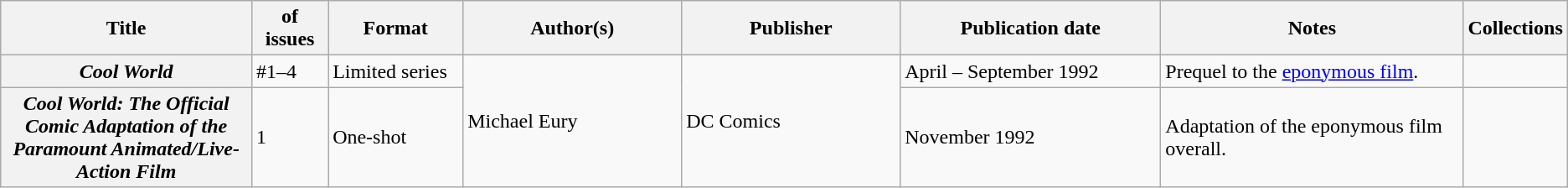<table class="wikitable">
<tr>
<th>Title</th>
<th style="width:40pt"> of issues</th>
<th style="width:75pt">Format</th>
<th style="width:125pt">Author(s)</th>
<th style="width:125pt">Publisher</th>
<th style="width:150pt">Publication date</th>
<th style="width:175pt">Notes</th>
<th>Collections</th>
</tr>
<tr>
<th><em>Cool World</em></th>
<td>#1–4</td>
<td>Limited series</td>
<td rowspan="2">Michael Eury</td>
<td rowspan="2">DC Comics</td>
<td>April – September 1992</td>
<td>Prequel to the <a href='#'>eponymous film</a>.</td>
<td></td>
</tr>
<tr>
<th><em>Cool World: The Official Comic Adaptation of the Paramount Animated/Live-Action Film</em></th>
<td>1</td>
<td>One-shot</td>
<td>November 1992</td>
<td>Adaptation of the eponymous film overall.</td>
<td></td>
</tr>
</table>
